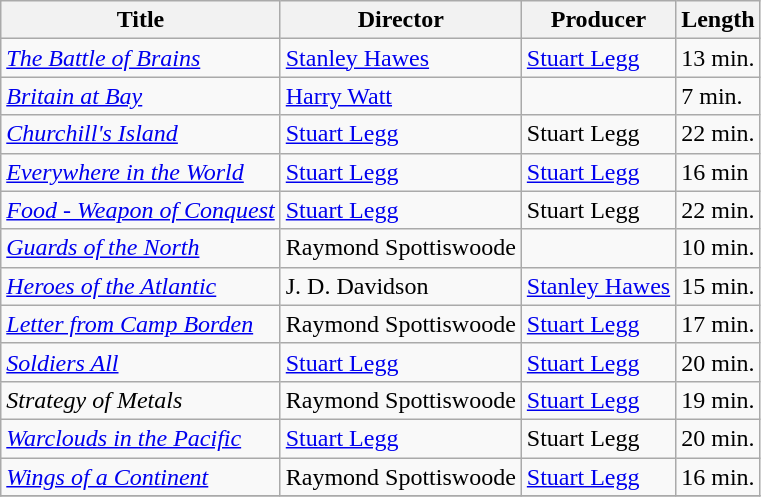<table class=wikitable>
<tr>
<th>Title</th>
<th>Director</th>
<th>Producer</th>
<th>Length</th>
</tr>
<tr>
<td><em><a href='#'>The Battle of Brains</a></em></td>
<td><a href='#'>Stanley Hawes</a></td>
<td><a href='#'>Stuart Legg</a></td>
<td>13 min.</td>
</tr>
<tr>
<td><em><a href='#'>Britain at Bay</a></em></td>
<td><a href='#'>Harry Watt</a></td>
<td></td>
<td>7 min.</td>
</tr>
<tr>
<td><em><a href='#'>Churchill's Island</a></em></td>
<td><a href='#'>Stuart Legg</a></td>
<td>Stuart Legg</td>
<td>22 min.</td>
</tr>
<tr>
<td><em><a href='#'>Everywhere in the World</a></em></td>
<td><a href='#'>Stuart Legg</a></td>
<td><a href='#'>Stuart Legg</a></td>
<td>16 min</td>
</tr>
<tr>
<td><em><a href='#'>Food - Weapon of Conquest</a></em></td>
<td><a href='#'>Stuart Legg</a></td>
<td>Stuart Legg</td>
<td>22 min.</td>
</tr>
<tr>
<td><em><a href='#'>Guards of the North</a></em></td>
<td>Raymond Spottiswoode</td>
<td></td>
<td>10 min.</td>
</tr>
<tr>
<td><em><a href='#'>Heroes of the Atlantic</a></em></td>
<td>J. D. Davidson</td>
<td><a href='#'>Stanley Hawes</a></td>
<td>15 min.</td>
</tr>
<tr>
<td><em><a href='#'>Letter from Camp Borden</a></em></td>
<td>Raymond Spottiswoode</td>
<td><a href='#'>Stuart Legg</a></td>
<td>17 min.</td>
</tr>
<tr>
<td><em><a href='#'>Soldiers All</a></em></td>
<td><a href='#'>Stuart Legg</a></td>
<td><a href='#'>Stuart Legg</a></td>
<td>20 min.</td>
</tr>
<tr>
<td><em>Strategy of Metals</em></td>
<td>Raymond Spottiswoode</td>
<td><a href='#'>Stuart Legg</a></td>
<td>19 min.</td>
</tr>
<tr>
<td><em><a href='#'>Warclouds in the Pacific</a></em></td>
<td><a href='#'>Stuart Legg</a></td>
<td>Stuart Legg</td>
<td>20 min.</td>
</tr>
<tr>
<td><em><a href='#'>Wings of a Continent</a></em></td>
<td>Raymond Spottiswoode</td>
<td><a href='#'>Stuart Legg</a></td>
<td>16 min.</td>
</tr>
<tr>
</tr>
</table>
